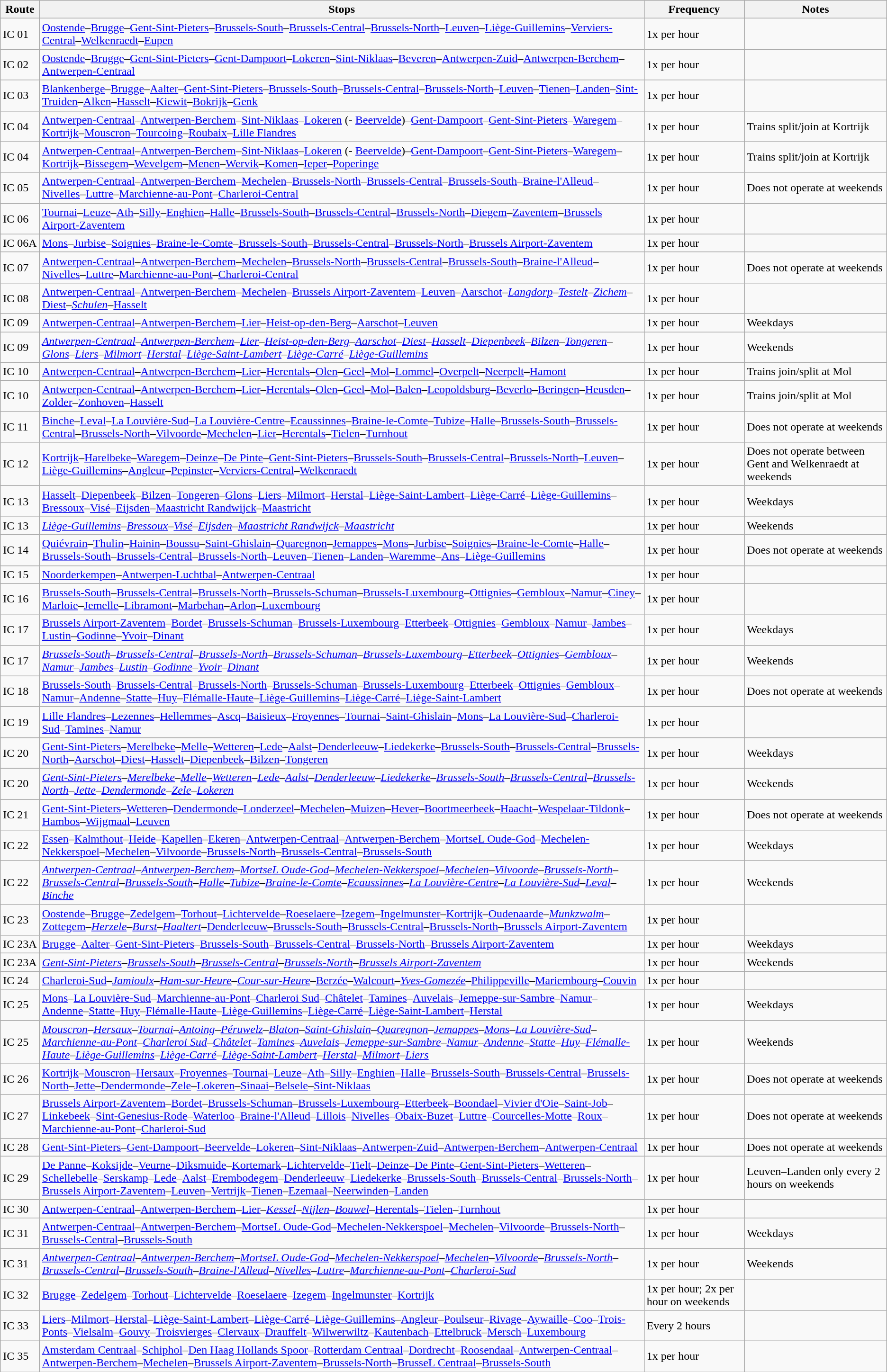<table class="wikitable vatop">
<tr>
<th>Route</th>
<th>Stops</th>
<th>Frequency</th>
<th>Notes</th>
</tr>
<tr>
<td>IC 01</td>
<td><a href='#'>Oostende</a>–<a href='#'>Brugge</a>–<a href='#'>Gent-Sint-Pieters</a>–<a href='#'>Brussels-South</a>–<a href='#'>Brussels-Central</a>–<a href='#'>Brussels-North</a>–<a href='#'>Leuven</a>–<a href='#'>Liège-Guillemins</a>–<a href='#'>Verviers-Central</a>–<a href='#'>Welkenraedt</a>–<a href='#'>Eupen</a></td>
<td>1x per hour</td>
<td></td>
</tr>
<tr>
<td>IC 02</td>
<td><a href='#'>Oostende</a>–<a href='#'>Brugge</a>–<a href='#'>Gent-Sint-Pieters</a>–<a href='#'>Gent-Dampoort</a>–<a href='#'>Lokeren</a>–<a href='#'>Sint-Niklaas</a>–<a href='#'>Beveren</a>–<a href='#'>Antwerpen-Zuid</a>–<a href='#'>Antwerpen-Berchem</a>–<a href='#'>Antwerpen-Centraal</a></td>
<td>1x per hour</td>
<td></td>
</tr>
<tr>
<td>IC 03</td>
<td><a href='#'>Blankenberge</a>–<a href='#'>Brugge</a>–<a href='#'>Aalter</a>–<a href='#'>Gent-Sint-Pieters</a>–<a href='#'>Brussels-South</a>–<a href='#'>Brussels-Central</a>–<a href='#'>Brussels-North</a>–<a href='#'>Leuven</a>–<a href='#'>Tienen</a>–<a href='#'>Landen</a>–<a href='#'>Sint-Truiden</a>–<a href='#'>Alken</a>–<a href='#'>Hasselt</a>–<a href='#'>Kiewit</a>–<a href='#'>Bokrijk</a>–<a href='#'>Genk</a></td>
<td>1x per hour</td>
<td></td>
</tr>
<tr>
<td>IC 04</td>
<td><a href='#'>Antwerpen-Centraal</a>–<a href='#'>Antwerpen-Berchem</a>–<a href='#'>Sint-Niklaas</a>–<a href='#'>Lokeren</a> (- <a href='#'>Beervelde</a>)–<a href='#'>Gent-Dampoort</a>–<a href='#'>Gent-Sint-Pieters</a>–<a href='#'>Waregem</a>–<a href='#'>Kortrijk</a>–<a href='#'>Mouscron</a>–<a href='#'>Tourcoing</a>–<a href='#'>Roubaix</a>–<a href='#'>Lille Flandres</a></td>
<td>1x per hour</td>
<td>Trains split/join at Kortrijk</td>
</tr>
<tr>
<td>IC 04</td>
<td><a href='#'>Antwerpen-Centraal</a>–<a href='#'>Antwerpen-Berchem</a>–<a href='#'>Sint-Niklaas</a>–<a href='#'>Lokeren</a> (- <a href='#'>Beervelde</a>)–<a href='#'>Gent-Dampoort</a>–<a href='#'>Gent-Sint-Pieters</a>–<a href='#'>Waregem</a>–<a href='#'>Kortrijk</a>–<a href='#'>Bissegem</a>–<a href='#'>Wevelgem</a>–<a href='#'>Menen</a>–<a href='#'>Wervik</a>–<a href='#'>Komen</a>–<a href='#'>Ieper</a>–<a href='#'>Poperinge</a></td>
<td>1x per hour</td>
<td>Trains split/join at Kortrijk</td>
</tr>
<tr>
<td>IC 05</td>
<td><a href='#'>Antwerpen-Centraal</a>–<a href='#'>Antwerpen-Berchem</a>–<a href='#'>Mechelen</a>–<a href='#'>Brussels-North</a>–<a href='#'>Brussels-Central</a>–<a href='#'>Brussels-South</a>–<a href='#'>Braine-l'Alleud</a>–<a href='#'>Nivelles</a>–<a href='#'>Luttre</a>–<a href='#'>Marchienne-au-Pont</a>–<a href='#'>Charleroi-Central</a></td>
<td>1x per hour</td>
<td>Does not operate at weekends</td>
</tr>
<tr>
<td>IC 06</td>
<td><a href='#'>Tournai</a>–<a href='#'>Leuze</a>–<a href='#'>Ath</a>–<a href='#'>Silly</a>–<a href='#'>Enghien</a>–<a href='#'>Halle</a>–<a href='#'>Brussels-South</a>–<a href='#'>Brussels-Central</a>–<a href='#'>Brussels-North</a>–<a href='#'>Diegem</a>–<a href='#'>Zaventem</a>–<a href='#'>Brussels Airport-Zaventem</a></td>
<td>1x per hour</td>
<td></td>
</tr>
<tr>
<td>IC 06A</td>
<td><a href='#'>Mons</a>–<a href='#'>Jurbise</a>–<a href='#'>Soignies</a>–<a href='#'>Braine-le-Comte</a>–<a href='#'>Brussels-South</a>–<a href='#'>Brussels-Central</a>–<a href='#'>Brussels-North</a>–<a href='#'>Brussels Airport-Zaventem</a></td>
<td>1x per hour</td>
<td></td>
</tr>
<tr>
<td>IC 07</td>
<td><a href='#'>Antwerpen-Centraal</a>–<a href='#'>Antwerpen-Berchem</a>–<a href='#'>Mechelen</a>–<a href='#'>Brussels-North</a>–<a href='#'>Brussels-Central</a>–<a href='#'>Brussels-South</a>–<a href='#'>Braine-l'Alleud</a>–<a href='#'>Nivelles</a>–<a href='#'>Luttre</a>–<a href='#'>Marchienne-au-Pont</a>–<a href='#'>Charleroi-Central</a></td>
<td>1x per hour</td>
<td>Does not operate at weekends</td>
</tr>
<tr>
<td>IC 08</td>
<td><a href='#'>Antwerpen-Centraal</a>–<a href='#'>Antwerpen-Berchem</a>–<a href='#'>Mechelen</a>–<a href='#'>Brussels Airport-Zaventem</a>–<a href='#'>Leuven</a>–<a href='#'>Aarschot</a>–<em><a href='#'>Langdorp</a>–<a href='#'>Testelt</a>–<a href='#'>Zichem</a></em>–<a href='#'>Diest</a>–<em><a href='#'>Schulen</a></em>–<a href='#'>Hasselt</a></td>
<td>1x per hour</td>
<td></td>
</tr>
<tr>
<td>IC 09</td>
<td><a href='#'>Antwerpen-Centraal</a>–<a href='#'>Antwerpen-Berchem</a>–<a href='#'>Lier</a>–<a href='#'>Heist-op-den-Berg</a>–<a href='#'>Aarschot</a>–<a href='#'>Leuven</a></td>
<td>1x per hour</td>
<td>Weekdays</td>
</tr>
<tr>
<td>IC 09</td>
<td><em><a href='#'>Antwerpen-Centraal</a>–<a href='#'>Antwerpen-Berchem</a>–<a href='#'>Lier</a>–<a href='#'>Heist-op-den-Berg</a>–<a href='#'>Aarschot</a>–<a href='#'>Diest</a>–<a href='#'>Hasselt</a>–<a href='#'>Diepenbeek</a>–<a href='#'>Bilzen</a>–<a href='#'>Tongeren</a>–<a href='#'>Glons</a>–<a href='#'>Liers</a>–<a href='#'>Milmort</a>–<a href='#'>Herstal</a>–<a href='#'>Liège-Saint-Lambert</a>–<a href='#'>Liège-Carré</a>–<a href='#'>Liège-Guillemins</a></em></td>
<td>1x per hour</td>
<td>Weekends</td>
</tr>
<tr>
<td>IC 10</td>
<td><a href='#'>Antwerpen-Centraal</a>–<a href='#'>Antwerpen-Berchem</a>–<a href='#'>Lier</a>–<a href='#'>Herentals</a>–<a href='#'>Olen</a>–<a href='#'>Geel</a>–<a href='#'>Mol</a>–<a href='#'>Lommel</a>–<a href='#'>Overpelt</a>–<a href='#'>Neerpelt</a>–<a href='#'>Hamont</a></td>
<td>1x per hour</td>
<td>Trains join/split at Mol</td>
</tr>
<tr>
<td>IC 10</td>
<td><a href='#'>Antwerpen-Centraal</a>–<a href='#'>Antwerpen-Berchem</a>–<a href='#'>Lier</a>–<a href='#'>Herentals</a>–<a href='#'>Olen</a>–<a href='#'>Geel</a>–<a href='#'>Mol</a>–<a href='#'>Balen</a>–<a href='#'>Leopoldsburg</a>–<a href='#'>Beverlo</a>–<a href='#'>Beringen</a>–<a href='#'>Heusden</a>–<a href='#'>Zolder</a>–<a href='#'>Zonhoven</a>–<a href='#'>Hasselt</a></td>
<td>1x per hour</td>
<td>Trains join/split at Mol</td>
</tr>
<tr>
<td>IC 11</td>
<td><a href='#'>Binche</a>–<a href='#'>Leval</a>–<a href='#'>La Louvière-Sud</a>–<a href='#'>La Louvière-Centre</a>–<a href='#'>Ecaussinnes</a>–<a href='#'>Braine-le-Comte</a>–<a href='#'>Tubize</a>–<a href='#'>Halle</a>–<a href='#'>Brussels-South</a>–<a href='#'>Brussels-Central</a>–<a href='#'>Brussels-North</a>–<a href='#'>Vilvoorde</a>–<a href='#'>Mechelen</a>–<a href='#'>Lier</a>–<a href='#'>Herentals</a>–<a href='#'>Tielen</a>–<a href='#'>Turnhout</a></td>
<td>1x per hour</td>
<td>Does not operate at weekends</td>
</tr>
<tr>
<td>IC 12</td>
<td><a href='#'>Kortrijk</a>–<a href='#'>Harelbeke</a>–<a href='#'>Waregem</a>–<a href='#'>Deinze</a>–<a href='#'>De Pinte</a>–<a href='#'>Gent-Sint-Pieters</a>–<a href='#'>Brussels-South</a>–<a href='#'>Brussels-Central</a>–<a href='#'>Brussels-North</a>–<a href='#'>Leuven</a>–<a href='#'>Liège-Guillemins</a>–<a href='#'>Angleur</a>–<a href='#'>Pepinster</a>–<a href='#'>Verviers-Central</a>–<a href='#'>Welkenraedt</a></td>
<td>1x per hour</td>
<td>Does not operate between Gent and Welkenraedt at weekends</td>
</tr>
<tr>
<td>IC 13</td>
<td><a href='#'>Hasselt</a>–<a href='#'>Diepenbeek</a>–<a href='#'>Bilzen</a>–<a href='#'>Tongeren</a>–<a href='#'>Glons</a>–<a href='#'>Liers</a>–<a href='#'>Milmort</a>–<a href='#'>Herstal</a>–<a href='#'>Liège-Saint-Lambert</a>–<a href='#'>Liège-Carré</a>–<a href='#'>Liège-Guillemins</a>–<a href='#'>Bressoux</a>–<a href='#'>Visé</a>–<a href='#'>Eijsden</a>–<a href='#'>Maastricht Randwijck</a>–<a href='#'>Maastricht</a></td>
<td>1x per hour</td>
<td>Weekdays</td>
</tr>
<tr>
<td>IC 13</td>
<td><em><a href='#'>Liège-Guillemins</a>–<a href='#'>Bressoux</a>–<a href='#'>Visé</a>–<a href='#'>Eijsden</a>–<a href='#'>Maastricht Randwijck</a>–<a href='#'>Maastricht</a></em></td>
<td>1x per hour</td>
<td>Weekends</td>
</tr>
<tr>
<td>IC 14</td>
<td><a href='#'>Quiévrain</a>–<a href='#'>Thulin</a>–<a href='#'>Hainin</a>–<a href='#'>Boussu</a>–<a href='#'>Saint-Ghislain</a>–<a href='#'>Quaregnon</a>–<a href='#'>Jemappes</a>–<a href='#'>Mons</a>–<a href='#'>Jurbise</a>–<a href='#'>Soignies</a>–<a href='#'>Braine-le-Comte</a>–<a href='#'>Halle</a>–<a href='#'>Brussels-South</a>–<a href='#'>Brussels-Central</a>–<a href='#'>Brussels-North</a>–<a href='#'>Leuven</a>–<a href='#'>Tienen</a>–<a href='#'>Landen</a>–<a href='#'>Waremme</a>–<a href='#'>Ans</a>–<a href='#'>Liège-Guillemins</a></td>
<td>1x per hour</td>
<td>Does not operate at weekends</td>
</tr>
<tr>
<td>IC 15</td>
<td><a href='#'>Noorderkempen</a>–<a href='#'>Antwerpen-Luchtbal</a>–<a href='#'>Antwerpen-Centraal</a></td>
<td>1x per hour</td>
<td></td>
</tr>
<tr>
<td>IC 16</td>
<td><a href='#'>Brussels-South</a>–<a href='#'>Brussels-Central</a>–<a href='#'>Brussels-North</a>–<a href='#'>Brussels-Schuman</a>–<a href='#'>Brussels-Luxembourg</a>–<a href='#'>Ottignies</a>–<a href='#'>Gembloux</a>–<a href='#'>Namur</a>–<a href='#'>Ciney</a>–<a href='#'>Marloie</a>–<a href='#'>Jemelle</a>–<a href='#'>Libramont</a>–<a href='#'>Marbehan</a>–<a href='#'>Arlon</a>–<a href='#'>Luxembourg</a></td>
<td>1x per hour</td>
<td></td>
</tr>
<tr>
<td>IC 17</td>
<td><a href='#'>Brussels Airport-Zaventem</a>–<a href='#'>Bordet</a>–<a href='#'>Brussels-Schuman</a>–<a href='#'>Brussels-Luxembourg</a>–<a href='#'>Etterbeek</a>–<a href='#'>Ottignies</a>–<a href='#'>Gembloux</a>–<a href='#'>Namur</a>–<a href='#'>Jambes</a>–<a href='#'>Lustin</a>–<a href='#'>Godinne</a>–<a href='#'>Yvoir</a>–<a href='#'>Dinant</a></td>
<td>1x per hour</td>
<td>Weekdays</td>
</tr>
<tr>
<td>IC 17</td>
<td><em><a href='#'>Brussels-South</a>–<a href='#'>Brussels-Central</a>–<a href='#'>Brussels-North</a>–<a href='#'>Brussels-Schuman</a>–<a href='#'>Brussels-Luxembourg</a>–<a href='#'>Etterbeek</a>–<a href='#'>Ottignies</a>–<a href='#'>Gembloux</a>–<a href='#'>Namur</a>–<a href='#'>Jambes</a>–<a href='#'>Lustin</a>–<a href='#'>Godinne</a>–<a href='#'>Yvoir</a>–<a href='#'>Dinant</a></em></td>
<td>1x per hour</td>
<td>Weekends</td>
</tr>
<tr>
<td>IC 18</td>
<td><a href='#'>Brussels-South</a>–<a href='#'>Brussels-Central</a>–<a href='#'>Brussels-North</a>–<a href='#'>Brussels-Schuman</a>–<a href='#'>Brussels-Luxembourg</a>–<a href='#'>Etterbeek</a>–<a href='#'>Ottignies</a>–<a href='#'>Gembloux</a>–<a href='#'>Namur</a>–<a href='#'>Andenne</a>–<a href='#'>Statte</a>–<a href='#'>Huy</a>–<a href='#'>Flémalle-Haute</a>–<a href='#'>Liège-Guillemins</a>–<a href='#'>Liège-Carré</a>–<a href='#'>Liège-Saint-Lambert</a></td>
<td>1x per hour</td>
<td>Does not operate at weekends</td>
</tr>
<tr>
<td>IC 19</td>
<td><a href='#'>Lille Flandres</a>–<a href='#'>Lezennes</a>–<a href='#'>Hellemmes</a>–<a href='#'>Ascq</a>–<a href='#'>Baisieux</a>–<a href='#'>Froyennes</a>–<a href='#'>Tournai</a>–<a href='#'>Saint-Ghislain</a>–<a href='#'>Mons</a>–<a href='#'>La Louvière-Sud</a>–<a href='#'>Charleroi-Sud</a>–<a href='#'>Tamines</a>–<a href='#'>Namur</a></td>
<td>1x per hour</td>
<td></td>
</tr>
<tr>
<td>IC 20</td>
<td><a href='#'>Gent-Sint-Pieters</a>–<a href='#'>Merelbeke</a>–<a href='#'>Melle</a>–<a href='#'>Wetteren</a>–<a href='#'>Lede</a>–<a href='#'>Aalst</a>–<a href='#'>Denderleeuw</a>–<a href='#'>Liedekerke</a>–<a href='#'>Brussels-South</a>–<a href='#'>Brussels-Central</a>–<a href='#'>Brussels-North</a>–<a href='#'>Aarschot</a>–<a href='#'>Diest</a>–<a href='#'>Hasselt</a>–<a href='#'>Diepenbeek</a>–<a href='#'>Bilzen</a>–<a href='#'>Tongeren</a></td>
<td>1x per hour</td>
<td>Weekdays</td>
</tr>
<tr>
<td>IC 20</td>
<td><em><a href='#'>Gent-Sint-Pieters</a>–<a href='#'>Merelbeke</a>–<a href='#'>Melle</a>–<a href='#'>Wetteren</a>–<a href='#'>Lede</a>–<a href='#'>Aalst</a>–<a href='#'>Denderleeuw</a>–<a href='#'>Liedekerke</a>–<a href='#'>Brussels-South</a>–<a href='#'>Brussels-Central</a>–<a href='#'>Brussels-North</a>–<a href='#'>Jette</a>–<a href='#'>Dendermonde</a>–<a href='#'>Zele</a>–<a href='#'>Lokeren</a></em></td>
<td>1x per hour</td>
<td>Weekends</td>
</tr>
<tr>
<td>IC 21</td>
<td><a href='#'>Gent-Sint-Pieters</a>–<a href='#'>Wetteren</a>–<a href='#'>Dendermonde</a>–<a href='#'>Londerzeel</a>–<a href='#'>Mechelen</a>–<a href='#'>Muizen</a>–<a href='#'>Hever</a>–<a href='#'>Boortmeerbeek</a>–<a href='#'>Haacht</a>–<a href='#'>Wespelaar-Tildonk</a>–<a href='#'>Hambos</a>–<a href='#'>Wijgmaal</a>–<a href='#'>Leuven</a></td>
<td>1x per hour</td>
<td>Does not operate at weekends</td>
</tr>
<tr>
<td>IC 22</td>
<td><a href='#'>Essen</a>–<a href='#'>Kalmthout</a>–<a href='#'>Heide</a>–<a href='#'>Kapellen</a>–<a href='#'>Ekeren</a>–<a href='#'>Antwerpen-Centraal</a>–<a href='#'>Antwerpen-Berchem</a>–<a href='#'>MortseL Oude-God</a>–<a href='#'>Mechelen-Nekkerspoel</a>–<a href='#'>Mechelen</a>–<a href='#'>Vilvoorde</a>–<a href='#'>Brussels-North</a>–<a href='#'>Brussels-Central</a>–<a href='#'>Brussels-South</a></td>
<td>1x per hour</td>
<td>Weekdays</td>
</tr>
<tr>
<td>IC 22</td>
<td><em><a href='#'>Antwerpen-Centraal</a>–<a href='#'>Antwerpen-Berchem</a>–<a href='#'>MortseL Oude-God</a>–<a href='#'>Mechelen-Nekkerspoel</a>–<a href='#'>Mechelen</a>–<a href='#'>Vilvoorde</a>–<a href='#'>Brussels-North</a>–<a href='#'>Brussels-Central</a>–<a href='#'>Brussels-South</a>–<a href='#'>Halle</a>–<a href='#'>Tubize</a>–<a href='#'>Braine-le-Comte</a>–<a href='#'>Ecaussinnes</a>–<a href='#'>La Louvière-Centre</a>–<a href='#'>La Louvière-Sud</a>–<a href='#'>Leval</a>–<a href='#'>Binche</a></em></td>
<td>1x per hour</td>
<td>Weekends</td>
</tr>
<tr>
<td>IC 23</td>
<td><a href='#'>Oostende</a>–<a href='#'>Brugge</a>–<a href='#'>Zedelgem</a>–<a href='#'>Torhout</a>–<a href='#'>Lichtervelde</a>–<a href='#'>Roeselaere</a>–<a href='#'>Izegem</a>–<a href='#'>Ingelmunster</a>–<a href='#'>Kortrijk</a>–<a href='#'>Oudenaarde</a>–<em><a href='#'>Munkzwalm</a></em>–<a href='#'>Zottegem</a>–<em><a href='#'>Herzele</a>–<a href='#'>Burst</a>–<a href='#'>Haaltert</a></em>–<a href='#'>Denderleeuw</a>–<a href='#'>Brussels-South</a>–<a href='#'>Brussels-Central</a>–<a href='#'>Brussels-North</a>–<a href='#'>Brussels Airport-Zaventem</a></td>
<td>1x per hour</td>
<td></td>
</tr>
<tr>
<td>IC 23A</td>
<td><a href='#'>Brugge</a>–<a href='#'>Aalter</a>–<a href='#'>Gent-Sint-Pieters</a>–<a href='#'>Brussels-South</a>–<a href='#'>Brussels-Central</a>–<a href='#'>Brussels-North</a>–<a href='#'>Brussels Airport-Zaventem</a></td>
<td>1x per hour</td>
<td>Weekdays</td>
</tr>
<tr>
<td>IC 23A</td>
<td><em><a href='#'>Gent-Sint-Pieters</a>–<a href='#'>Brussels-South</a>–<a href='#'>Brussels-Central</a>–<a href='#'>Brussels-North</a>–<a href='#'>Brussels Airport-Zaventem</a></em></td>
<td>1x per hour</td>
<td>Weekends</td>
</tr>
<tr>
<td>IC 24</td>
<td><a href='#'>Charleroi-Sud</a>–<em><a href='#'>Jamioulx</a>–<a href='#'>Ham-sur-Heure</a>–<a href='#'>Cour-sur-Heure</a></em>–<a href='#'>Berzée</a>–<a href='#'>Walcourt</a>–<em><a href='#'>Yves-Gomezée</a></em>–<a href='#'>Philippeville</a>–<a href='#'>Mariembourg</a>–<a href='#'>Couvin</a></td>
<td>1x per hour</td>
<td></td>
</tr>
<tr>
<td>IC 25</td>
<td><a href='#'>Mons</a>–<a href='#'>La Louvière-Sud</a>–<a href='#'>Marchienne-au-Pont</a>–<a href='#'>Charleroi Sud</a>–<a href='#'>Châtelet</a>–<a href='#'>Tamines</a>–<a href='#'>Auvelais</a>–<a href='#'>Jemeppe-sur-Sambre</a>–<a href='#'>Namur</a>–<a href='#'>Andenne</a>–<a href='#'>Statte</a>–<a href='#'>Huy</a>–<a href='#'>Flémalle-Haute</a>–<a href='#'>Liège-Guillemins</a>–<a href='#'>Liège-Carré</a>–<a href='#'>Liège-Saint-Lambert</a>–<a href='#'>Herstal</a></td>
<td>1x per hour</td>
<td>Weekdays</td>
</tr>
<tr>
<td>IC 25</td>
<td><em><a href='#'>Mouscron</a>–<a href='#'>Hersaux</a>–<a href='#'>Tournai</a>–<a href='#'>Antoing</a>–<a href='#'>Péruwelz</a>–<a href='#'>Blaton</a>–<a href='#'>Saint-Ghislain</a>–<a href='#'>Quaregnon</a>–<a href='#'>Jemappes</a>–<a href='#'>Mons</a>–<a href='#'>La Louvière-Sud</a>–<a href='#'>Marchienne-au-Pont</a>–<a href='#'>Charleroi Sud</a>–<a href='#'>Châtelet</a>–<a href='#'>Tamines</a>–<a href='#'>Auvelais</a>–<a href='#'>Jemeppe-sur-Sambre</a>–<a href='#'>Namur</a>–<a href='#'>Andenne</a>–<a href='#'>Statte</a>–<a href='#'>Huy</a>–<a href='#'>Flémalle-Haute</a>–<a href='#'>Liège-Guillemins</a>–<a href='#'>Liège-Carré</a>–<a href='#'>Liège-Saint-Lambert</a>–<a href='#'>Herstal</a>–<a href='#'>Milmort</a>–<a href='#'>Liers</a></em></td>
<td>1x per hour</td>
<td>Weekends</td>
</tr>
<tr>
<td>IC 26</td>
<td><a href='#'>Kortrijk</a>–<a href='#'>Mouscron</a>–<a href='#'>Hersaux</a>–<a href='#'>Froyennes</a>–<a href='#'>Tournai</a>–<a href='#'>Leuze</a>–<a href='#'>Ath</a>–<a href='#'>Silly</a>–<a href='#'>Enghien</a>–<a href='#'>Halle</a>–<a href='#'>Brussels-South</a>–<a href='#'>Brussels-Central</a>–<a href='#'>Brussels-North</a>–<a href='#'>Jette</a>–<a href='#'>Dendermonde</a>–<a href='#'>Zele</a>–<a href='#'>Lokeren</a>–<a href='#'>Sinaai</a>–<a href='#'>Belsele</a>–<a href='#'>Sint-Niklaas</a></td>
<td>1x per hour</td>
<td>Does not operate at weekends</td>
</tr>
<tr>
<td>IC 27</td>
<td><a href='#'>Brussels Airport-Zaventem</a>–<a href='#'>Bordet</a>–<a href='#'>Brussels-Schuman</a>–<a href='#'>Brussels-Luxembourg</a>–<a href='#'>Etterbeek</a>–<a href='#'>Boondael</a>–<a href='#'>Vivier d'Oie</a>–<a href='#'>Saint-Job</a>–<a href='#'>Linkebeek</a>–<a href='#'>Sint-Genesius-Rode</a>–<a href='#'>Waterloo</a>–<a href='#'>Braine-l'Alleud</a>–<a href='#'>Lillois</a>–<a href='#'>Nivelles</a>–<a href='#'>Obaix-Buzet</a>–<a href='#'>Luttre</a>–<a href='#'>Courcelles-Motte</a>–<a href='#'>Roux</a>–<a href='#'>Marchienne-au-Pont</a>–<a href='#'>Charleroi-Sud</a></td>
<td>1x per hour</td>
<td>Does not operate at weekends</td>
</tr>
<tr>
<td>IC 28</td>
<td><a href='#'>Gent-Sint-Pieters</a>–<a href='#'>Gent-Dampoort</a>–<a href='#'>Beervelde</a>–<a href='#'>Lokeren</a>–<a href='#'>Sint-Niklaas</a>–<a href='#'>Antwerpen-Zuid</a>–<a href='#'>Antwerpen-Berchem</a>–<a href='#'>Antwerpen-Centraal</a></td>
<td>1x per hour</td>
<td>Does not operate at weekends</td>
</tr>
<tr>
<td>IC 29</td>
<td><a href='#'>De Panne</a>–<a href='#'>Koksijde</a>–<a href='#'>Veurne</a>–<a href='#'>Diksmuide</a>–<a href='#'>Kortemark</a>–<a href='#'>Lichtervelde</a>–<a href='#'>Tielt</a>–<a href='#'>Deinze</a>–<a href='#'>De Pinte</a>–<a href='#'>Gent-Sint-Pieters</a>–<a href='#'>Wetteren</a>–<a href='#'>Schellebelle</a>–<a href='#'>Serskamp</a>–<a href='#'>Lede</a>–<a href='#'>Aalst</a>–<a href='#'>Erembodegem</a>–<a href='#'>Denderleeuw</a>–<a href='#'>Liedekerke</a>–<a href='#'>Brussels-South</a>–<a href='#'>Brussels-Central</a>–<a href='#'>Brussels-North</a>–<a href='#'>Brussels Airport-Zaventem</a>–<a href='#'>Leuven</a>–<a href='#'>Vertrijk</a>–<a href='#'>Tienen</a>–<a href='#'>Ezemaal</a>–<a href='#'>Neerwinden</a>–<a href='#'>Landen</a></td>
<td>1x per hour</td>
<td>Leuven–Landen only every 2 hours on weekends</td>
</tr>
<tr>
<td>IC 30</td>
<td><a href='#'>Antwerpen-Centraal</a>–<a href='#'>Antwerpen-Berchem</a>–<a href='#'>Lier</a>–<em><a href='#'>Kessel</a>–<a href='#'>Nijlen</a>–<a href='#'>Bouwel</a></em>–<a href='#'>Herentals</a>–<a href='#'>Tielen</a>–<a href='#'>Turnhout</a></td>
<td>1x per hour</td>
<td></td>
</tr>
<tr>
<td>IC 31</td>
<td><a href='#'>Antwerpen-Centraal</a>–<a href='#'>Antwerpen-Berchem</a>–<a href='#'>MortseL Oude-God</a>–<a href='#'>Mechelen-Nekkerspoel</a>–<a href='#'>Mechelen</a>–<a href='#'>Vilvoorde</a>–<a href='#'>Brussels-North</a>–<a href='#'>Brussels-Central</a>–<a href='#'>Brussels-South</a></td>
<td>1x per hour</td>
<td>Weekdays</td>
</tr>
<tr>
<td>IC 31</td>
<td><em><a href='#'>Antwerpen-Centraal</a>–<a href='#'>Antwerpen-Berchem</a>–<a href='#'>MortseL Oude-God</a>–<a href='#'>Mechelen-Nekkerspoel</a>–<a href='#'>Mechelen</a>–<a href='#'>Vilvoorde</a>–<a href='#'>Brussels-North</a>–<a href='#'>Brussels-Central</a>–<a href='#'>Brussels-South</a>–<a href='#'>Braine-l'Alleud</a>–<a href='#'>Nivelles</a>–<a href='#'>Luttre</a>–<a href='#'>Marchienne-au-Pont</a>–<a href='#'>Charleroi-Sud</a></em></td>
<td>1x per hour</td>
<td>Weekends</td>
</tr>
<tr>
<td>IC 32</td>
<td><a href='#'>Brugge</a>–<a href='#'>Zedelgem</a>–<a href='#'>Torhout</a>–<a href='#'>Lichtervelde</a>–<a href='#'>Roeselaere</a>–<a href='#'>Izegem</a>–<a href='#'>Ingelmunster</a>–<a href='#'>Kortrijk</a></td>
<td>1x per hour; 2x per hour on weekends</td>
<td></td>
</tr>
<tr>
<td>IC 33</td>
<td><a href='#'>Liers</a>–<a href='#'>Milmort</a>–<a href='#'>Herstal</a>–<a href='#'>Liège-Saint-Lambert</a>–<a href='#'>Liège-Carré</a>–<a href='#'>Liège-Guillemins</a>–<a href='#'>Angleur</a>–<a href='#'>Poulseur</a>–<a href='#'>Rivage</a>–<a href='#'>Aywaille</a>–<a href='#'>Coo</a>–<a href='#'>Trois-Ponts</a>–<a href='#'>Vielsalm</a>–<a href='#'>Gouvy</a>–<a href='#'>Troisvierges</a>–<a href='#'>Clervaux</a>–<a href='#'>Drauffelt</a>–<a href='#'>Wilwerwiltz</a>–<a href='#'>Kautenbach</a>–<a href='#'>Ettelbruck</a>–<a href='#'>Mersch</a>–<a href='#'>Luxembourg</a></td>
<td>Every 2 hours</td>
<td></td>
</tr>
<tr>
<td>IC 35</td>
<td><a href='#'>Amsterdam Centraal</a>–<a href='#'>Schiphol</a>–<a href='#'>Den Haag Hollands Spoor</a>–<a href='#'>Rotterdam Centraal</a>–<a href='#'>Dordrecht</a>–<a href='#'>Roosendaal</a>–<a href='#'>Antwerpen-Centraal</a>–<a href='#'>Antwerpen-Berchem</a>–<a href='#'>Mechelen</a>–<a href='#'>Brussels Airport-Zaventem</a>–<a href='#'>Brussels-North</a>–<a href='#'>BrusseL Centraal</a>–<a href='#'>Brussels-South</a></td>
<td>1x per hour</td>
<td></td>
</tr>
</table>
